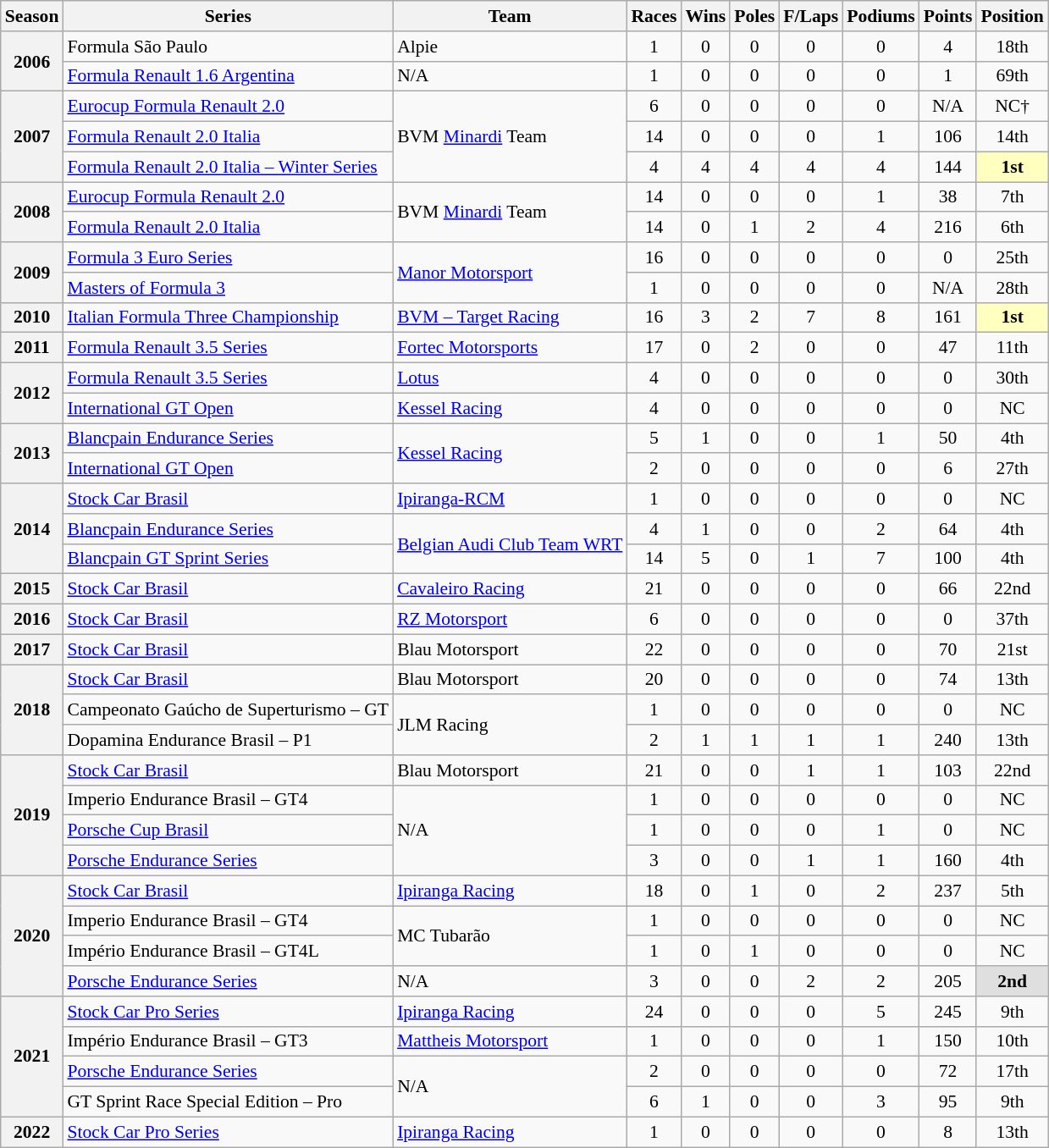<table class="wikitable" style="font-size: 90%; text-align:center">
<tr>
<th>Season</th>
<th>Series</th>
<th>Team</th>
<th>Races</th>
<th>Wins</th>
<th>Poles</th>
<th>F/Laps</th>
<th>Podiums</th>
<th>Points</th>
<th>Position</th>
</tr>
<tr>
<th rowspan=2>2006</th>
<td align=left>Formula São Paulo</td>
<td align=left>Alpie</td>
<td>1</td>
<td>0</td>
<td>0</td>
<td>0</td>
<td>0</td>
<td>4</td>
<td>18th</td>
</tr>
<tr>
<td align=left><a href='#'>Formula Renault 1.6 Argentina</a></td>
<td align=left>N/A</td>
<td>1</td>
<td>0</td>
<td>0</td>
<td>0</td>
<td>0</td>
<td>1</td>
<td>69th</td>
</tr>
<tr>
<th rowspan=3>2007</th>
<td align=left><a href='#'>Eurocup Formula Renault 2.0</a></td>
<td align=left rowspan=3>BVM <a href='#'>Minardi</a> Team</td>
<td>6</td>
<td>0</td>
<td>0</td>
<td>0</td>
<td>0</td>
<td>N/A</td>
<td>NC†</td>
</tr>
<tr>
<td align=left><a href='#'>Formula Renault 2.0 Italia</a></td>
<td>14</td>
<td>0</td>
<td>0</td>
<td>0</td>
<td>1</td>
<td>106</td>
<td>14th</td>
</tr>
<tr>
<td align=left><a href='#'>Formula Renault 2.0 Italia – Winter Series</a></td>
<td>4</td>
<td>4</td>
<td>4</td>
<td>4</td>
<td>4</td>
<td>144</td>
<td style="background:#FFFFBF;"><strong>1st</strong></td>
</tr>
<tr>
<th rowspan=2>2008</th>
<td align=left><a href='#'>Eurocup Formula Renault 2.0</a></td>
<td align=left rowspan=2>BVM <a href='#'>Minardi</a> Team</td>
<td>14</td>
<td>0</td>
<td>0</td>
<td>0</td>
<td>1</td>
<td>38</td>
<td>7th</td>
</tr>
<tr>
<td align=left><a href='#'>Formula Renault 2.0 Italia</a></td>
<td>14</td>
<td>0</td>
<td>1</td>
<td>2</td>
<td>4</td>
<td>216</td>
<td>6th</td>
</tr>
<tr>
<th rowspan=2>2009</th>
<td align=left><a href='#'>Formula 3 Euro Series</a></td>
<td align=left rowspan="2"><a href='#'>Manor Motorsport</a></td>
<td>16</td>
<td>0</td>
<td>0</td>
<td>0</td>
<td>0</td>
<td>0</td>
<td>25th</td>
</tr>
<tr>
<td align=left><a href='#'>Masters of Formula 3</a></td>
<td>1</td>
<td>0</td>
<td>0</td>
<td>0</td>
<td>0</td>
<td>N/A</td>
<td>28th</td>
</tr>
<tr>
<th>2010</th>
<td align=left><a href='#'>Italian Formula Three Championship</a></td>
<td align=left><a href='#'>BVM – Target Racing</a></td>
<td>16</td>
<td>3</td>
<td>2</td>
<td>7</td>
<td>8</td>
<td>161</td>
<td style="background:#FFFFBF;"><strong>1st</strong></td>
</tr>
<tr>
<th>2011</th>
<td align=left><a href='#'>Formula Renault 3.5 Series</a></td>
<td align=left><a href='#'>Fortec Motorsports</a></td>
<td>17</td>
<td>0</td>
<td>2</td>
<td>0</td>
<td>0</td>
<td>47</td>
<td>11th</td>
</tr>
<tr>
<th rowspan=2>2012</th>
<td align=left><a href='#'>Formula Renault 3.5 Series</a></td>
<td align=left><a href='#'>Lotus</a></td>
<td>4</td>
<td>0</td>
<td>0</td>
<td>0</td>
<td>0</td>
<td>0</td>
<td>30th</td>
</tr>
<tr>
<td align=left><a href='#'>International GT Open</a></td>
<td align=left><a href='#'>Kessel Racing</a></td>
<td>4</td>
<td>0</td>
<td>0</td>
<td>0</td>
<td>0</td>
<td>0</td>
<td>NC</td>
</tr>
<tr>
<th rowspan=2>2013</th>
<td align=left><a href='#'>Blancpain Endurance Series</a></td>
<td align=left rowspan=2><a href='#'>Kessel Racing</a></td>
<td>5</td>
<td>1</td>
<td>0</td>
<td>0</td>
<td>1</td>
<td>50</td>
<td>4th</td>
</tr>
<tr>
<td align=left><a href='#'>International GT Open</a></td>
<td>2</td>
<td>0</td>
<td>0</td>
<td>0</td>
<td>0</td>
<td>6</td>
<td>27th</td>
</tr>
<tr>
<th rowspan=3>2014</th>
<td align=left><a href='#'>Stock Car Brasil</a></td>
<td align=left><a href='#'>Ipiranga-RCM</a></td>
<td>1</td>
<td>0</td>
<td>0</td>
<td>0</td>
<td>0</td>
<td>0</td>
<td>NC</td>
</tr>
<tr>
<td align=left><a href='#'>Blancpain Endurance Series</a></td>
<td align=left rowspan=2><a href='#'>Belgian Audi Club Team WRT</a></td>
<td>4</td>
<td>1</td>
<td>0</td>
<td>0</td>
<td>2</td>
<td>64</td>
<td>4th</td>
</tr>
<tr>
<td align=left><a href='#'>Blancpain GT Sprint Series</a></td>
<td>14</td>
<td>5</td>
<td>0</td>
<td>1</td>
<td>7</td>
<td>100</td>
<td>4th</td>
</tr>
<tr>
<th>2015</th>
<td align=left><a href='#'>Stock Car Brasil</a></td>
<td align=left><a href='#'>Cavaleiro Racing</a></td>
<td>21</td>
<td>0</td>
<td>0</td>
<td>0</td>
<td>0</td>
<td>66</td>
<td>22nd</td>
</tr>
<tr>
<th>2016</th>
<td align=left><a href='#'>Stock Car Brasil</a></td>
<td align=left><a href='#'>RZ Motorsport</a></td>
<td>6</td>
<td>0</td>
<td>0</td>
<td>0</td>
<td>0</td>
<td>0</td>
<td>37th</td>
</tr>
<tr>
<th>2017</th>
<td align=left><a href='#'>Stock Car Brasil</a></td>
<td align=left>Blau Motorsport</td>
<td>22</td>
<td>0</td>
<td>0</td>
<td>0</td>
<td>0</td>
<td>70</td>
<td>21st</td>
</tr>
<tr>
<th rowspan=3>2018</th>
<td align=left><a href='#'>Stock Car Brasil</a></td>
<td align=left>Blau Motorsport</td>
<td>20</td>
<td>0</td>
<td>0</td>
<td>0</td>
<td>0</td>
<td>74</td>
<td>13th</td>
</tr>
<tr>
<td align=left>Campeonato Gaúcho de Superturismo – GT</td>
<td align=left rowspan=2>JLM Racing</td>
<td>1</td>
<td>0</td>
<td>0</td>
<td>0</td>
<td>0</td>
<td>0</td>
<td>NC</td>
</tr>
<tr>
<td align=left>Dopamina Endurance Brasil – P1</td>
<td>2</td>
<td>1</td>
<td>1</td>
<td>1</td>
<td>1</td>
<td>240</td>
<td>13th</td>
</tr>
<tr>
<th rowspan=4>2019</th>
<td align=left><a href='#'>Stock Car Brasil</a></td>
<td align=left>Blau Motorsport</td>
<td>21</td>
<td>0</td>
<td>0</td>
<td>1</td>
<td>1</td>
<td>103</td>
<td>22nd</td>
</tr>
<tr>
<td align=left>Imperio Endurance Brasil – GT4</td>
<td align=left rowspan=3>N/A</td>
<td>1</td>
<td>0</td>
<td>0</td>
<td>0</td>
<td>0</td>
<td>0</td>
<td>NC</td>
</tr>
<tr>
<td align=left><a href='#'>Porsche Cup Brasil</a></td>
<td>1</td>
<td>0</td>
<td>0</td>
<td>0</td>
<td>1</td>
<td>0</td>
<td>NC</td>
</tr>
<tr>
<td align=left><a href='#'>Porsche Endurance Series</a></td>
<td>3</td>
<td>0</td>
<td>0</td>
<td>1</td>
<td>1</td>
<td>160</td>
<td>4th</td>
</tr>
<tr>
<th rowspan=4>2020</th>
<td align=left><a href='#'>Stock Car Brasil</a></td>
<td align=left><a href='#'>Ipiranga Racing</a></td>
<td>18</td>
<td>0</td>
<td>1</td>
<td>0</td>
<td>2</td>
<td>237</td>
<td>5th</td>
</tr>
<tr>
<td align=left>Imperio Endurance Brasil – GT4</td>
<td align=left rowspan=2>MC Tubarão</td>
<td>1</td>
<td>0</td>
<td>0</td>
<td>0</td>
<td>0</td>
<td>0</td>
<td>NC</td>
</tr>
<tr>
<td align=left>Império Endurance Brasil – GT4L</td>
<td>1</td>
<td>0</td>
<td>1</td>
<td>0</td>
<td>0</td>
<td>0</td>
<td>NC</td>
</tr>
<tr>
<td align=left><a href='#'>Porsche Endurance Series</a></td>
<td align=left>N/A</td>
<td>3</td>
<td>0</td>
<td>0</td>
<td>2</td>
<td>2</td>
<td>205</td>
<td style="background:#DFDFDF;"><strong>2nd</strong></td>
</tr>
<tr>
<th rowspan=4>2021</th>
<td align=left><a href='#'>Stock Car Pro Series</a></td>
<td align=left><a href='#'>Ipiranga Racing</a></td>
<td>24</td>
<td>0</td>
<td>0</td>
<td>0</td>
<td>5</td>
<td>245</td>
<td>9th</td>
</tr>
<tr>
<td align=left>Império Endurance Brasil – GT3</td>
<td align=left><a href='#'>Mattheis Motorsport</a></td>
<td>1</td>
<td>0</td>
<td>0</td>
<td>0</td>
<td>1</td>
<td>150</td>
<td>10th</td>
</tr>
<tr>
<td align=left><a href='#'>Porsche Endurance Series</a></td>
<td align=left rowspan=2>N/A</td>
<td>2</td>
<td>0</td>
<td>0</td>
<td>0</td>
<td>0</td>
<td>72</td>
<td>17th</td>
</tr>
<tr>
<td align=left>GT Sprint Race Special Edition – Pro</td>
<td>6</td>
<td>1</td>
<td>0</td>
<td>0</td>
<td>3</td>
<td>95</td>
<td>9th</td>
</tr>
<tr>
<th>2022</th>
<td align=left><a href='#'>Stock Car Pro Series</a></td>
<td align=left><a href='#'>Ipiranga Racing</a></td>
<td>1</td>
<td>0</td>
<td>0</td>
<td>0</td>
<td>0</td>
<td>8</td>
<td>13th</td>
</tr>
</table>
